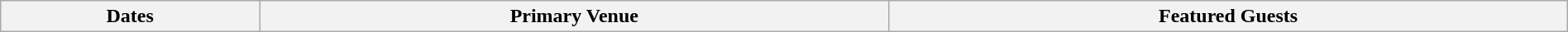<table class="wikitable" width="100%">
<tr>
<th scope=col>Dates</th>
<th scope=col>Primary Venue</th>
<th scope=col>Featured Guests<br>





</th>
</tr>
</table>
